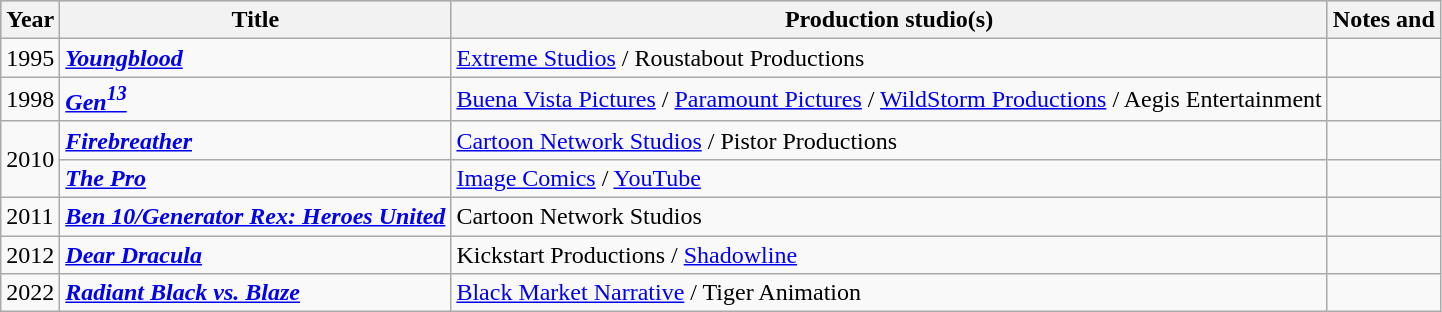<table class="wikitable sortable">
<tr style="background:#b0c4de;">
<th>Year</th>
<th>Title</th>
<th>Production studio(s)</th>
<th>Notes and </th>
</tr>
<tr>
<td>1995</td>
<td><strong><em><a href='#'>Youngblood</a></em></strong></td>
<td><a href='#'>Extreme Studios</a> / Roustabout Productions</td>
<td></td>
</tr>
<tr>
<td>1998</td>
<td><strong><em><a href='#'>Gen<sup>13</sup></a></em></strong></td>
<td><a href='#'>Buena Vista Pictures</a> / <a href='#'>Paramount Pictures</a> / <a href='#'>WildStorm Productions</a> / Aegis Entertainment</td>
<td></td>
</tr>
<tr>
<td rowspan="2">2010</td>
<td><strong><em><a href='#'>Firebreather</a></em></strong></td>
<td><a href='#'>Cartoon Network Studios</a> / Pistor Productions</td>
<td></td>
</tr>
<tr>
<td><strong><em><a href='#'>The Pro</a></em></strong></td>
<td><a href='#'>Image Comics</a> / <a href='#'>YouTube</a></td>
<td></td>
</tr>
<tr>
<td>2011</td>
<td><strong><em><a href='#'>Ben 10/Generator Rex: Heroes United</a></em></strong></td>
<td>Cartoon Network Studios</td>
<td></td>
</tr>
<tr>
<td>2012</td>
<td><strong><em><a href='#'>Dear Dracula</a></em></strong></td>
<td>Kickstart Productions / <a href='#'>Shadowline</a></td>
<td></td>
</tr>
<tr>
<td>2022</td>
<td><strong><em><a href='#'>Radiant Black vs. Blaze</a></em></strong></td>
<td><a href='#'>Black Market Narrative</a> / Tiger Animation</td>
<td></td>
</tr>
</table>
